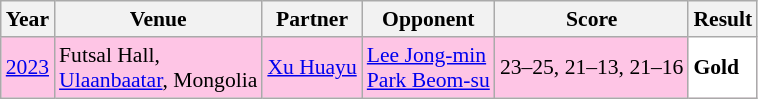<table class="sortable wikitable" style="font-size: 90%;">
<tr>
<th>Year</th>
<th>Venue</th>
<th>Partner</th>
<th>Opponent</th>
<th>Score</th>
<th>Result</th>
</tr>
<tr style="background:#FEC5E5">
<td align="center"><a href='#'>2023</a></td>
<td align="left">Futsal Hall,<br><a href='#'>Ulaanbaatar</a>, Mongolia</td>
<td align="left"> <a href='#'>Xu Huayu</a></td>
<td align="left"> <a href='#'>Lee Jong-min</a><br> <a href='#'>Park Beom-su</a></td>
<td align="left">23–25, 21–13, 21–16</td>
<td style="text-align:left; background:white"> <strong>Gold</strong></td>
</tr>
</table>
